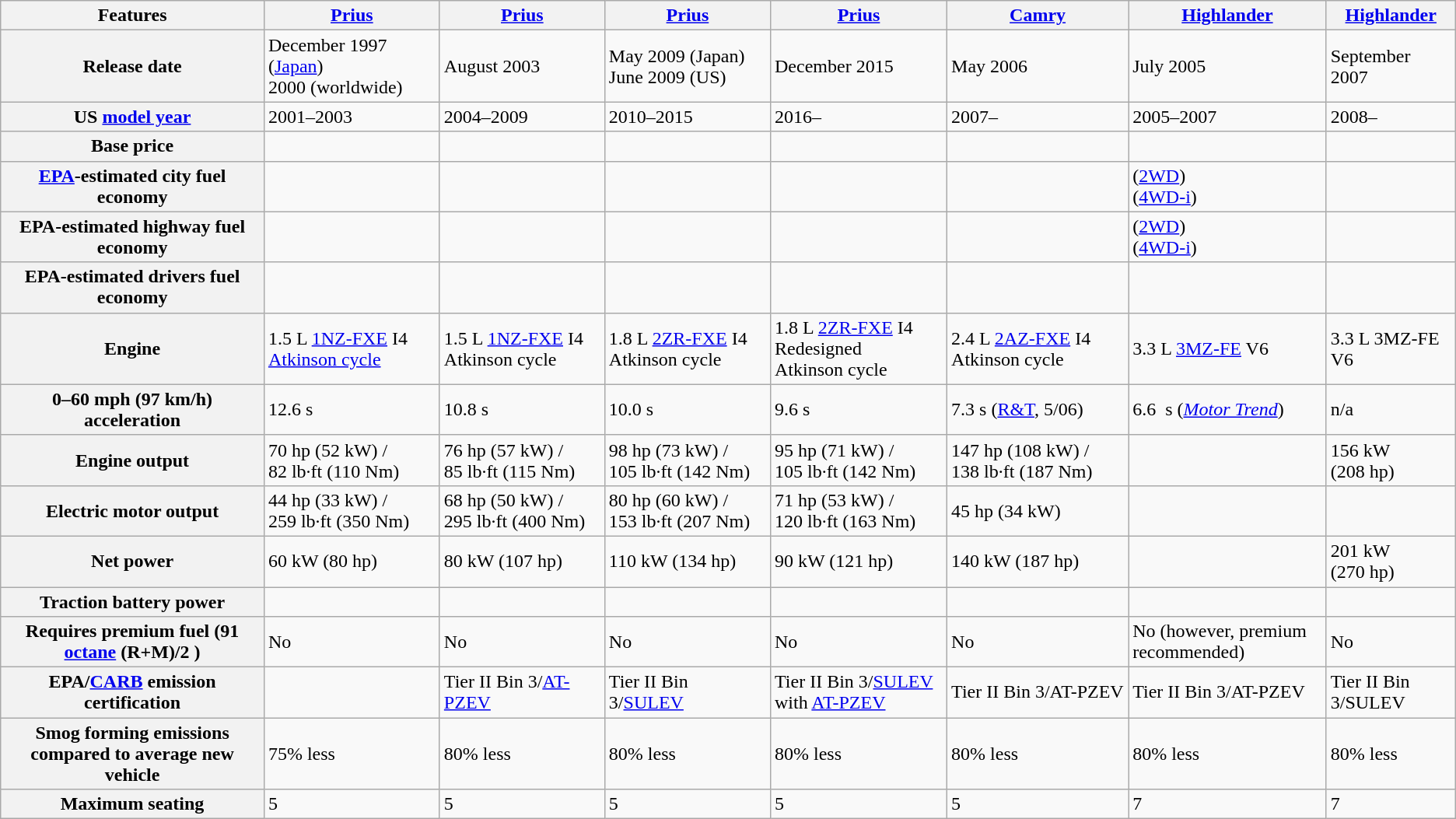<table class="wikitable">
<tr>
<th>Features</th>
<th valign=top><a href='#'>Prius</a> <br></th>
<th valign=top><a href='#'>Prius</a> <br></th>
<th valign=top><a href='#'>Prius</a> <br></th>
<th valign=top><a href='#'>Prius</a> <br></th>
<th valign=top><a href='#'>Camry</a> <br></th>
<th valign=top><a href='#'>Highlander</a> <br></th>
<th valign=top><a href='#'>Highlander</a> <br></th>
</tr>
<tr>
<th>Release date </th>
<td>December 1997 (<a href='#'>Japan</a>)<br>2000 (worldwide)</td>
<td>August 2003</td>
<td>May 2009 (Japan)<br>June 2009 (US)</td>
<td>December 2015</td>
<td>May 2006</td>
<td>July 2005</td>
<td>September 2007</td>
</tr>
<tr>
<th>US <a href='#'>model year</a></th>
<td>2001–2003</td>
<td>2004–2009</td>
<td>2010–2015</td>
<td>2016–</td>
<td>2007–</td>
<td>2005–2007</td>
<td>2008–</td>
</tr>
<tr>
<th>Base price</th>
<td></td>
<td></td>
<td></td>
<td></td>
<td></td>
<td></td>
<td></td>
</tr>
<tr>
<th><a href='#'>EPA</a>-estimated city fuel economy</th>
<td></td>
<td></td>
<td></td>
<td></td>
<td></td>
<td> (<a href='#'>2WD</a>)<br> (<a href='#'>4WD-i</a>)</td>
<td></td>
</tr>
<tr>
<th>EPA-estimated highway fuel economy</th>
<td></td>
<td></td>
<td></td>
<td></td>
<td></td>
<td> (<a href='#'>2WD</a>)<br> (<a href='#'>4WD-i</a>)</td>
<td></td>
</tr>
<tr>
<th>EPA-estimated drivers fuel economy</th>
<td></td>
<td></td>
<td></td>
<td></td>
<td></td>
<td></td>
<td></td>
</tr>
<tr>
<th>Engine</th>
<td>1.5 L <a href='#'>1NZ-FXE</a> I4 <br><a href='#'>Atkinson cycle</a></td>
<td>1.5 L <a href='#'>1NZ-FXE</a> I4 <br>Atkinson cycle</td>
<td>1.8 L <a href='#'>2ZR-FXE</a> I4 <br>Atkinson cycle</td>
<td>1.8 L <a href='#'>2ZR-FXE</a> I4 <br>Redesigned <br> Atkinson cycle</td>
<td>2.4 L <a href='#'>2AZ-FXE</a> I4 <br>Atkinson cycle</td>
<td>3.3 L <a href='#'>3MZ-FE</a> V6</td>
<td>3.3 L 3MZ-FE V6</td>
</tr>
<tr>
<th>0–60 mph (97 km/h) acceleration</th>
<td>12.6 s</td>
<td>10.8 s</td>
<td>10.0 s</td>
<td>9.6 s</td>
<td>7.3 s (<a href='#'>R&T</a>, 5/06)</td>
<td>6.6  s (<em><a href='#'>Motor Trend</a></em>)</td>
<td>n/a</td>
</tr>
<tr>
<th>Engine output</th>
<td>70 hp (52 kW) / 82 lb·ft (110 Nm)</td>
<td>76 hp (57 kW) / 85 lb·ft (115 Nm)</td>
<td>98 hp (73 kW) / 105 lb·ft (142 Nm)</td>
<td>95 hp (71 kW) / 105 lb·ft (142 Nm)</td>
<td>147 hp (108 kW) / 138 lb·ft (187 Nm)</td>
<td></td>
<td>156 kW (208 hp)</td>
</tr>
<tr>
<th>Electric motor output</th>
<td>44 hp (33 kW) / 259 lb·ft (350 Nm)</td>
<td>68 hp (50 kW) / 295 lb·ft (400 Nm)</td>
<td>80 hp (60 kW) / 153 lb·ft (207 Nm)</td>
<td>71 hp (53 kW) / 120 lb·ft (163 Nm)</td>
<td>45 hp (34 kW)</td>
<td></td>
<td></td>
</tr>
<tr>
<th>Net power</th>
<td>60 kW (80 hp)</td>
<td>80 kW (107 hp)</td>
<td>110 kW (134 hp)</td>
<td>90 kW (121 hp)</td>
<td>140 kW (187 hp)</td>
<td></td>
<td>201 kW (270 hp)</td>
</tr>
<tr>
<th>Traction battery power</th>
<td></td>
<td></td>
<td></td>
<td></td>
<td></td>
<td></td>
<td></td>
</tr>
<tr>
<th>Requires premium fuel (91 <a href='#'>octane</a> (R+M)/2 )</th>
<td>No</td>
<td>No</td>
<td>No</td>
<td>No</td>
<td>No</td>
<td>No (however, premium recommended)</td>
<td>No</td>
</tr>
<tr>
<th>EPA/<a href='#'>CARB</a> emission certification</th>
<td></td>
<td>Tier II Bin 3/<a href='#'>AT-PZEV</a></td>
<td>Tier II Bin 3/<a href='#'>SULEV</a></td>
<td>Tier II Bin 3/<a href='#'>SULEV</a> with <a href='#'>AT-PZEV</a></td>
<td>Tier II Bin 3/AT-PZEV</td>
<td>Tier II Bin 3/AT-PZEV</td>
<td>Tier II Bin 3/SULEV</td>
</tr>
<tr>
<th>Smog forming emissions compared to average new vehicle</th>
<td>75% less</td>
<td>80% less</td>
<td>80% less</td>
<td>80% less</td>
<td>80% less</td>
<td>80% less</td>
<td>80% less</td>
</tr>
<tr>
<th>Maximum seating</th>
<td>5</td>
<td>5</td>
<td>5</td>
<td>5</td>
<td>5</td>
<td>7</td>
<td>7</td>
</tr>
</table>
